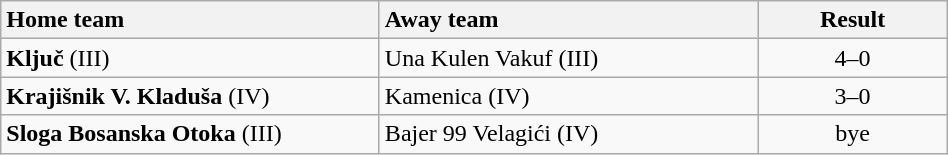<table class="wikitable" style="width:50%">
<tr>
<th style="width:40%; text-align:left">Home team</th>
<th style="width:40%; text-align:left">Away team</th>
<th>Result</th>
</tr>
<tr>
<td><strong>Ključ</strong> (III)</td>
<td>Una Kulen Vakuf (III)</td>
<td style="text-align:center">4–0</td>
</tr>
<tr>
<td><strong>Krajišnik V. Kladuša</strong> (IV)</td>
<td>Kamenica (IV)</td>
<td style="text-align:center">3–0</td>
</tr>
<tr>
<td><strong>Sloga Bosanska Otoka</strong> (III)</td>
<td>Bajer 99 Velagići (IV)</td>
<td style="text-align:center">bye</td>
</tr>
</table>
